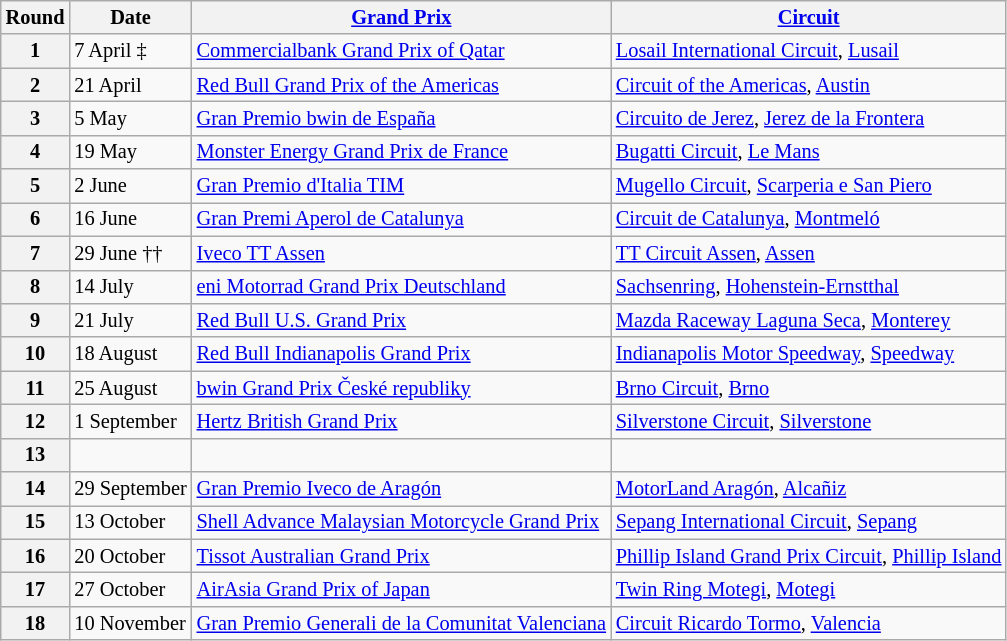<table class="wikitable" style="font-size: 85%;">
<tr>
<th>Round</th>
<th>Date</th>
<th><a href='#'>Grand Prix</a></th>
<th><a href='#'>Circuit</a></th>
</tr>
<tr>
<th>1</th>
<td>7 April ‡</td>
<td> <a href='#'>Commercialbank Grand Prix of Qatar</a></td>
<td><a href='#'>Losail International Circuit</a>, <a href='#'>Lusail</a></td>
</tr>
<tr>
<th>2</th>
<td>21 April</td>
<td> <a href='#'>Red Bull Grand Prix of the Americas</a></td>
<td><a href='#'>Circuit of the Americas</a>, <a href='#'>Austin</a></td>
</tr>
<tr>
<th>3</th>
<td>5 May</td>
<td> <a href='#'>Gran Premio bwin de España</a></td>
<td><a href='#'>Circuito de Jerez</a>, <a href='#'>Jerez de la Frontera</a></td>
</tr>
<tr>
<th>4</th>
<td>19 May</td>
<td> <a href='#'>Monster Energy Grand Prix de France</a></td>
<td><a href='#'>Bugatti Circuit</a>, <a href='#'>Le Mans</a></td>
</tr>
<tr>
<th>5</th>
<td>2 June</td>
<td> <a href='#'>Gran Premio d'Italia TIM</a></td>
<td><a href='#'>Mugello Circuit</a>, <a href='#'>Scarperia e San Piero</a></td>
</tr>
<tr>
<th>6</th>
<td>16 June</td>
<td> <a href='#'>Gran Premi Aperol de Catalunya</a></td>
<td><a href='#'>Circuit de Catalunya</a>, <a href='#'>Montmeló</a></td>
</tr>
<tr>
<th>7</th>
<td>29 June ††</td>
<td> <a href='#'>Iveco TT Assen</a></td>
<td><a href='#'>TT Circuit Assen</a>, <a href='#'>Assen</a></td>
</tr>
<tr>
<th>8</th>
<td>14 July</td>
<td> <a href='#'>eni Motorrad Grand Prix Deutschland</a></td>
<td><a href='#'>Sachsenring</a>, <a href='#'>Hohenstein-Ernstthal</a></td>
</tr>
<tr>
<th>9</th>
<td>21 July</td>
<td> <a href='#'>Red Bull U.S. Grand Prix</a></td>
<td><a href='#'>Mazda Raceway Laguna Seca</a>, <a href='#'>Monterey</a></td>
</tr>
<tr>
<th>10</th>
<td>18 August</td>
<td> <a href='#'>Red Bull Indianapolis Grand Prix</a></td>
<td><a href='#'>Indianapolis Motor Speedway</a>, <a href='#'>Speedway</a></td>
</tr>
<tr>
<th>11</th>
<td>25 August</td>
<td> <a href='#'>bwin Grand Prix České republiky</a></td>
<td><a href='#'>Brno Circuit</a>, <a href='#'>Brno</a></td>
</tr>
<tr>
<th>12</th>
<td>1 September</td>
<td> <a href='#'>Hertz British Grand Prix</a></td>
<td><a href='#'>Silverstone Circuit</a>, <a href='#'>Silverstone</a></td>
</tr>
<tr>
<th>13</th>
<td></td>
<td></td>
<td></td>
</tr>
<tr>
<th>14</th>
<td>29 September</td>
<td> <a href='#'>Gran Premio Iveco de Aragón</a></td>
<td><a href='#'>MotorLand Aragón</a>, <a href='#'>Alcañiz</a></td>
</tr>
<tr>
<th>15</th>
<td>13 October</td>
<td> <a href='#'>Shell Advance Malaysian Motorcycle Grand Prix</a></td>
<td><a href='#'>Sepang International Circuit</a>, <a href='#'>Sepang</a></td>
</tr>
<tr>
<th>16</th>
<td>20 October</td>
<td> <a href='#'>Tissot Australian Grand Prix</a></td>
<td><a href='#'>Phillip Island Grand Prix Circuit</a>, <a href='#'>Phillip Island</a></td>
</tr>
<tr>
<th>17</th>
<td>27 October</td>
<td> <a href='#'>AirAsia Grand Prix of Japan</a></td>
<td><a href='#'>Twin Ring Motegi</a>, <a href='#'>Motegi</a></td>
</tr>
<tr>
<th>18</th>
<td>10 November</td>
<td> <a href='#'>Gran Premio Generali de la Comunitat Valenciana</a></td>
<td><a href='#'>Circuit Ricardo Tormo</a>, <a href='#'>Valencia</a></td>
</tr>
</table>
